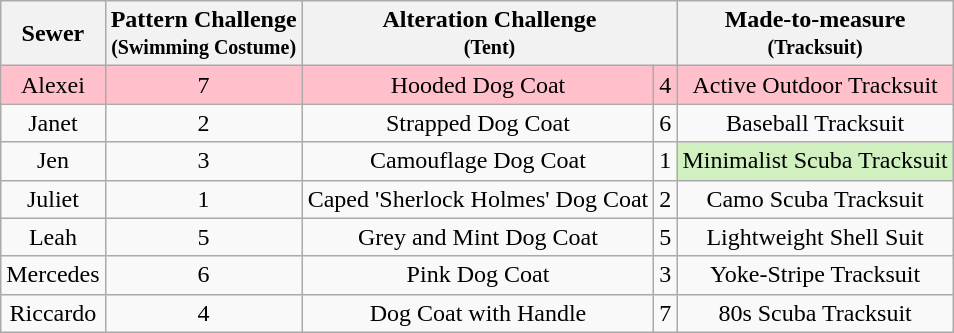<table class="wikitable" style="text-align:center;">
<tr>
<th>Sewer</th>
<th>Pattern Challenge<br><small>(Swimming Costume)</small></th>
<th Colspan=2>Alteration Challenge<br><small>(Tent)</small></th>
<th>Made-to-measure<br><small>(Tracksuit)</small></th>
</tr>
<tr style="background:pink">
<td>Alexei</td>
<td>7</td>
<td>Hooded Dog Coat</td>
<td>4</td>
<td>Active Outdoor Tracksuit</td>
</tr>
<tr>
<td>Janet</td>
<td>2</td>
<td>Strapped Dog Coat</td>
<td>6</td>
<td>Baseball Tracksuit</td>
</tr>
<tr>
<td>Jen</td>
<td>3</td>
<td>Camouflage Dog Coat</td>
<td>1</td>
<td style="background:#d0f0c0">Minimalist Scuba Tracksuit</td>
</tr>
<tr>
<td>Juliet</td>
<td>1</td>
<td>Caped 'Sherlock Holmes' Dog Coat</td>
<td>2</td>
<td>Camo Scuba Tracksuit</td>
</tr>
<tr>
<td>Leah</td>
<td>5</td>
<td>Grey and Mint Dog Coat</td>
<td>5</td>
<td>Lightweight Shell Suit</td>
</tr>
<tr>
<td>Mercedes</td>
<td>6</td>
<td>Pink Dog Coat</td>
<td>3</td>
<td>Yoke-Stripe Tracksuit</td>
</tr>
<tr>
<td>Riccardo</td>
<td>4</td>
<td>Dog Coat with Handle</td>
<td>7</td>
<td>80s Scuba Tracksuit</td>
</tr>
</table>
